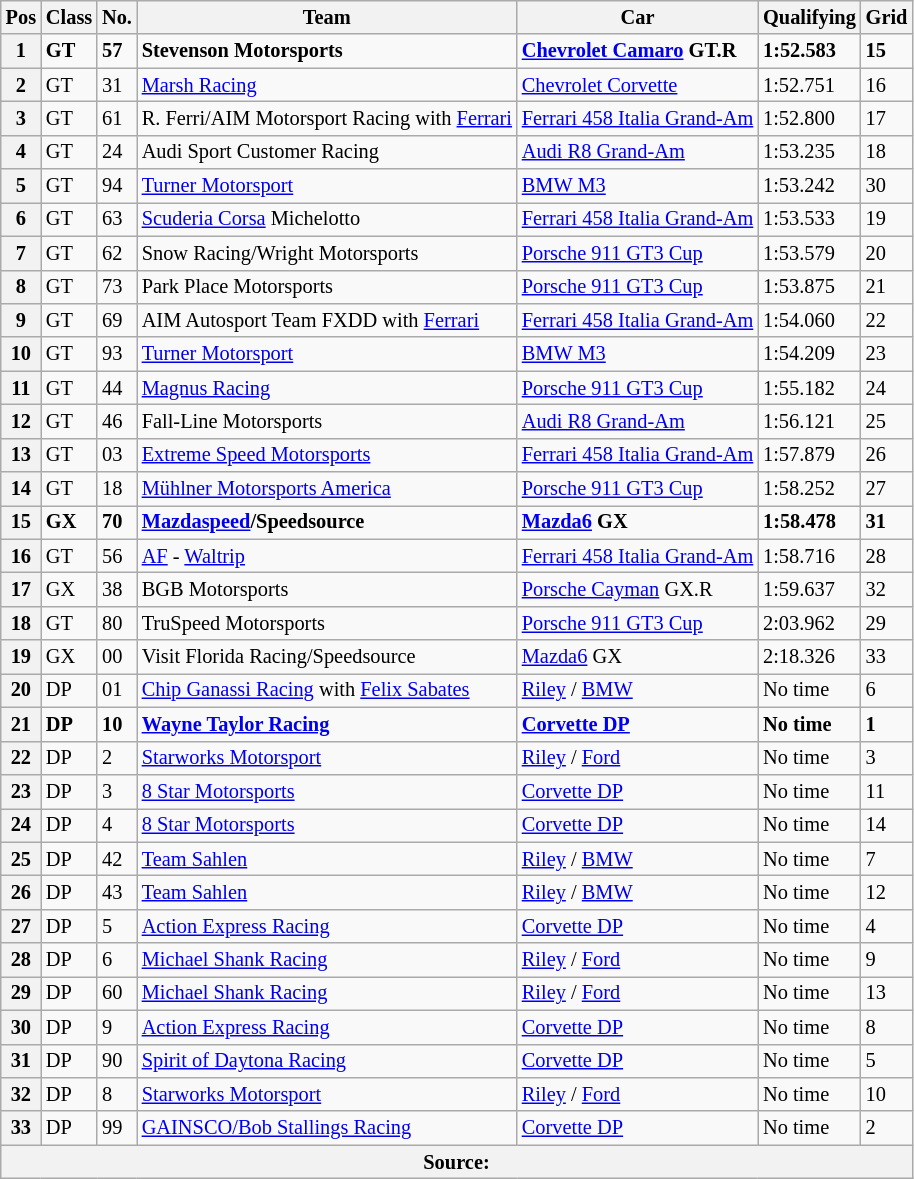<table class="wikitable" style="font-size: 85%;">
<tr>
<th>Pos</th>
<th>Class</th>
<th>No.</th>
<th>Team</th>
<th>Car</th>
<th>Qualifying</th>
<th>Grid</th>
</tr>
<tr>
<th>1</th>
<td><strong>GT</strong></td>
<td><strong>57</strong></td>
<td><strong>Stevenson Motorsports</strong></td>
<td><strong><a href='#'>Chevrolet Camaro</a> GT.R</strong></td>
<td><strong>1:52.583</strong></td>
<td><strong>15</strong></td>
</tr>
<tr>
<th>2</th>
<td>GT</td>
<td>31</td>
<td><a href='#'>Marsh Racing</a></td>
<td><a href='#'>Chevrolet Corvette</a></td>
<td>1:52.751</td>
<td>16</td>
</tr>
<tr>
<th>3</th>
<td>GT</td>
<td>61</td>
<td>R. Ferri/AIM Motorsport Racing with <a href='#'>Ferrari</a></td>
<td><a href='#'>Ferrari 458 Italia Grand-Am</a></td>
<td>1:52.800</td>
<td>17</td>
</tr>
<tr>
<th>4</th>
<td>GT</td>
<td>24</td>
<td>Audi Sport Customer Racing</td>
<td><a href='#'>Audi R8 Grand-Am</a></td>
<td>1:53.235</td>
<td>18</td>
</tr>
<tr>
<th>5</th>
<td>GT</td>
<td>94</td>
<td><a href='#'>Turner Motorsport</a></td>
<td><a href='#'>BMW M3</a></td>
<td>1:53.242</td>
<td>30</td>
</tr>
<tr>
<th>6</th>
<td>GT</td>
<td>63</td>
<td><a href='#'>Scuderia Corsa</a> Michelotto</td>
<td><a href='#'>Ferrari 458 Italia Grand-Am</a></td>
<td>1:53.533</td>
<td>19</td>
</tr>
<tr>
<th>7</th>
<td>GT</td>
<td>62</td>
<td>Snow Racing/Wright Motorsports</td>
<td><a href='#'>Porsche 911 GT3 Cup</a></td>
<td>1:53.579</td>
<td>20</td>
</tr>
<tr>
<th>8</th>
<td>GT</td>
<td>73</td>
<td>Park Place Motorsports</td>
<td><a href='#'>Porsche 911 GT3 Cup</a></td>
<td>1:53.875</td>
<td>21</td>
</tr>
<tr>
<th>9</th>
<td>GT</td>
<td>69</td>
<td>AIM Autosport Team FXDD with <a href='#'>Ferrari</a></td>
<td><a href='#'>Ferrari 458 Italia Grand-Am</a></td>
<td>1:54.060</td>
<td>22</td>
</tr>
<tr>
<th>10</th>
<td>GT</td>
<td>93</td>
<td><a href='#'>Turner Motorsport</a></td>
<td><a href='#'>BMW M3</a></td>
<td>1:54.209</td>
<td>23</td>
</tr>
<tr>
<th>11</th>
<td>GT</td>
<td>44</td>
<td><a href='#'>Magnus Racing</a></td>
<td><a href='#'>Porsche 911 GT3 Cup</a></td>
<td>1:55.182</td>
<td>24</td>
</tr>
<tr>
<th>12</th>
<td>GT</td>
<td>46</td>
<td>Fall-Line Motorsports</td>
<td><a href='#'>Audi R8 Grand-Am</a></td>
<td>1:56.121</td>
<td>25</td>
</tr>
<tr>
<th>13</th>
<td>GT</td>
<td>03</td>
<td><a href='#'>Extreme Speed Motorsports</a></td>
<td><a href='#'>Ferrari 458 Italia Grand-Am</a></td>
<td>1:57.879</td>
<td>26</td>
</tr>
<tr>
<th>14</th>
<td>GT</td>
<td>18</td>
<td><a href='#'>Mühlner Motorsports America</a></td>
<td><a href='#'>Porsche 911 GT3 Cup</a></td>
<td>1:58.252</td>
<td>27</td>
</tr>
<tr>
<th>15</th>
<td><strong>GX</strong></td>
<td><strong>70</strong></td>
<td><strong><a href='#'>Mazdaspeed</a>/Speedsource</strong></td>
<td><strong><a href='#'>Mazda6</a> GX</strong></td>
<td><strong>1:58.478</strong></td>
<td><strong>31</strong></td>
</tr>
<tr>
<th>16</th>
<td>GT</td>
<td>56</td>
<td><a href='#'>AF</a> - <a href='#'>Waltrip</a></td>
<td><a href='#'>Ferrari 458 Italia Grand-Am</a></td>
<td>1:58.716</td>
<td>28</td>
</tr>
<tr>
<th>17</th>
<td>GX</td>
<td>38</td>
<td>BGB Motorsports</td>
<td><a href='#'>Porsche Cayman</a> GX.R</td>
<td>1:59.637</td>
<td>32</td>
</tr>
<tr>
<th>18</th>
<td>GT</td>
<td>80</td>
<td>TruSpeed Motorsports</td>
<td><a href='#'>Porsche 911 GT3 Cup</a></td>
<td>2:03.962</td>
<td>29</td>
</tr>
<tr>
<th>19</th>
<td>GX</td>
<td>00</td>
<td>Visit Florida Racing/Speedsource</td>
<td><a href='#'>Mazda6</a> GX</td>
<td>2:18.326</td>
<td>33</td>
</tr>
<tr>
<th>20</th>
<td>DP</td>
<td>01</td>
<td><a href='#'>Chip Ganassi Racing</a> with <a href='#'>Felix Sabates</a></td>
<td><a href='#'>Riley</a> / <a href='#'>BMW</a></td>
<td>No time</td>
<td>6</td>
</tr>
<tr>
<th>21</th>
<td><strong>DP</strong></td>
<td><strong>10</strong></td>
<td><strong><a href='#'>Wayne Taylor Racing</a></strong></td>
<td><a href='#'><strong>Corvette DP</strong></a></td>
<td><strong>No time</strong></td>
<td><strong>1</strong></td>
</tr>
<tr>
<th>22</th>
<td>DP</td>
<td>2</td>
<td><a href='#'>Starworks Motorsport</a></td>
<td><a href='#'>Riley</a> / <a href='#'>Ford</a></td>
<td>No time</td>
<td>3</td>
</tr>
<tr>
<th>23</th>
<td>DP</td>
<td>3</td>
<td><a href='#'>8 Star Motorsports</a></td>
<td><a href='#'>Corvette DP</a></td>
<td>No time</td>
<td>11</td>
</tr>
<tr>
<th>24</th>
<td>DP</td>
<td>4</td>
<td><a href='#'>8 Star Motorsports</a></td>
<td><a href='#'>Corvette DP</a></td>
<td>No time</td>
<td>14</td>
</tr>
<tr>
<th>25</th>
<td>DP</td>
<td>42</td>
<td><a href='#'>Team Sahlen</a></td>
<td><a href='#'>Riley</a> / <a href='#'>BMW</a></td>
<td>No time</td>
<td>7</td>
</tr>
<tr>
<th>26</th>
<td>DP</td>
<td>43</td>
<td><a href='#'>Team Sahlen</a></td>
<td><a href='#'>Riley</a> / <a href='#'>BMW</a></td>
<td>No time</td>
<td>12</td>
</tr>
<tr>
<th>27</th>
<td>DP</td>
<td>5</td>
<td><a href='#'>Action Express Racing</a></td>
<td><a href='#'>Corvette DP</a></td>
<td>No time</td>
<td>4</td>
</tr>
<tr>
<th>28</th>
<td>DP</td>
<td>6</td>
<td><a href='#'>Michael Shank Racing</a></td>
<td><a href='#'>Riley</a> / <a href='#'>Ford</a></td>
<td>No time</td>
<td>9</td>
</tr>
<tr>
<th>29</th>
<td>DP</td>
<td>60</td>
<td><a href='#'>Michael Shank Racing</a></td>
<td><a href='#'>Riley</a> / <a href='#'>Ford</a></td>
<td>No time</td>
<td>13</td>
</tr>
<tr>
<th>30</th>
<td>DP</td>
<td>9</td>
<td><a href='#'>Action Express Racing</a></td>
<td><a href='#'>Corvette DP</a></td>
<td>No time</td>
<td>8</td>
</tr>
<tr>
<th>31</th>
<td>DP</td>
<td>90</td>
<td><a href='#'>Spirit of Daytona Racing</a></td>
<td><a href='#'>Corvette DP</a></td>
<td>No time</td>
<td>5</td>
</tr>
<tr>
<th>32</th>
<td>DP</td>
<td>8</td>
<td><a href='#'>Starworks Motorsport</a></td>
<td><a href='#'>Riley</a> / <a href='#'>Ford</a></td>
<td>No time</td>
<td>10</td>
</tr>
<tr>
<th>33</th>
<td>DP</td>
<td>99</td>
<td><a href='#'>GAINSCO/Bob Stallings Racing</a></td>
<td><a href='#'>Corvette DP</a></td>
<td>No time</td>
<td>2</td>
</tr>
<tr>
<th colspan="7">Source:</th>
</tr>
</table>
